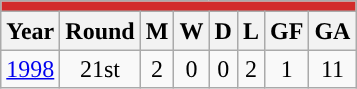<table class="wikitable" style="text-align:center">
<tr>
<th colspan=9 style="background: #D22B2B; color: #FFFFFF;"><a href='#'></a></th>
</tr>
<tr>
<th>Year</th>
<th>Round</th>
<th>M</th>
<th>W</th>
<th>D</th>
<th>L</th>
<th>GF</th>
<th>GA</th>
</tr>
<tr>
<td> <a href='#'>1998</a></td>
<td>21st</td>
<td>2</td>
<td>0</td>
<td>0</td>
<td>2</td>
<td>1</td>
<td>11</td>
</tr>
</table>
